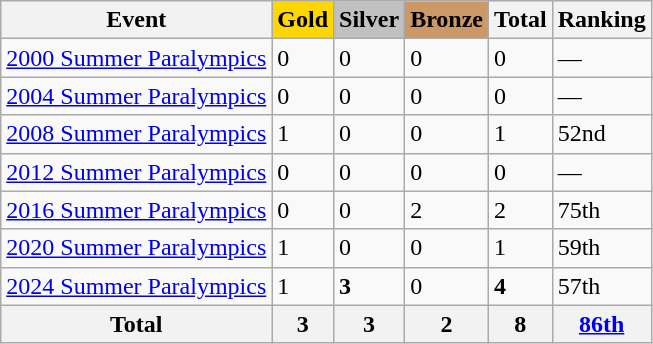<table class="wikitable">
<tr>
<th>Event</th>
<td style="background:gold; font-weight:bold;">Gold</td>
<td style="background:silver; font-weight:bold;">Silver</td>
<td style="background:#cc9966; font-weight:bold;">Bronze</td>
<th>Total</th>
<th>Ranking</th>
</tr>
<tr>
<td><a href='#'>2000 Summer Paralympics</a></td>
<td>0</td>
<td>0</td>
<td>0</td>
<td>0</td>
<td>—</td>
</tr>
<tr>
<td><a href='#'>2004 Summer Paralympics</a></td>
<td>0</td>
<td>0</td>
<td>0</td>
<td>0</td>
<td>—</td>
</tr>
<tr>
<td><a href='#'>2008 Summer Paralympics</a></td>
<td>1</td>
<td>0</td>
<td>0</td>
<td>1</td>
<td>52nd</td>
</tr>
<tr>
<td><a href='#'>2012 Summer Paralympics</a></td>
<td>0</td>
<td>0</td>
<td>0</td>
<td>0</td>
<td>—</td>
</tr>
<tr>
<td><a href='#'>2016 Summer Paralympics</a></td>
<td>0</td>
<td>0</td>
<td>2</td>
<td>2</td>
<td>75th</td>
</tr>
<tr>
<td><a href='#'>2020 Summer Paralympics</a></td>
<td>1</td>
<td>0</td>
<td>0</td>
<td>1</td>
<td>59th</td>
</tr>
<tr>
<td><a href='#'>2024 Summer Paralympics</a></td>
<td>1</td>
<td><strong>3</strong></td>
<td>0</td>
<td><strong>4</strong></td>
<td>57th</td>
</tr>
<tr>
<th>Total</th>
<th>3</th>
<th>3</th>
<th>2</th>
<th>8</th>
<th><a href='#'>86th</a></th>
</tr>
</table>
